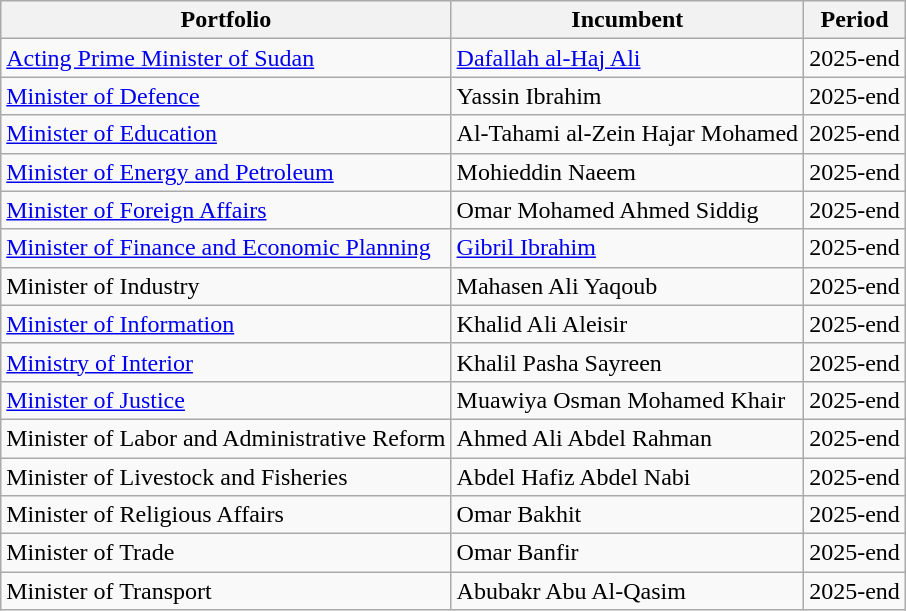<table class="wikitable">
<tr>
<th>Portfolio</th>
<th>Incumbent</th>
<th>Period</th>
</tr>
<tr>
<td><a href='#'>Acting Prime Minister of Sudan</a></td>
<td><a href='#'>Dafallah al-Haj Ali</a></td>
<td>2025-end</td>
</tr>
<tr>
<td><a href='#'>Minister of Defence</a></td>
<td>Yassin Ibrahim</td>
<td>2025-end</td>
</tr>
<tr>
<td><a href='#'>Minister of Education</a></td>
<td>Al-Tahami al-Zein Hajar Mohamed</td>
<td>2025-end</td>
</tr>
<tr>
<td><a href='#'>Minister of Energy and Petroleum</a></td>
<td>Mohieddin Naeem</td>
<td>2025-end</td>
</tr>
<tr>
<td><a href='#'>Minister of Foreign Affairs</a></td>
<td>Omar Mohamed Ahmed Siddig</td>
<td>2025-end</td>
</tr>
<tr>
<td><a href='#'>Minister of Finance and Economic Planning</a></td>
<td><a href='#'>Gibril Ibrahim</a></td>
<td>2025-end</td>
</tr>
<tr>
<td>Minister of Industry</td>
<td>Mahasen Ali Yaqoub</td>
<td>2025-end</td>
</tr>
<tr>
<td><a href='#'>Minister of Information</a></td>
<td>Khalid Ali Aleisir</td>
<td>2025-end</td>
</tr>
<tr>
<td><a href='#'>Ministry of Interior</a></td>
<td>Khalil Pasha Sayreen</td>
<td>2025-end</td>
</tr>
<tr>
<td><a href='#'>Minister of Justice</a></td>
<td>Muawiya Osman Mohamed Khair</td>
<td>2025-end</td>
</tr>
<tr>
<td>Minister of Labor and Administrative Reform</td>
<td>Ahmed Ali Abdel Rahman</td>
<td>2025-end</td>
</tr>
<tr>
<td>Minister of Livestock and Fisheries</td>
<td>Abdel Hafiz Abdel Nabi</td>
<td>2025-end</td>
</tr>
<tr>
<td>Minister of Religious Affairs</td>
<td>Omar Bakhit</td>
<td>2025-end</td>
</tr>
<tr>
<td>Minister of Trade</td>
<td>Omar Banfir</td>
<td>2025-end</td>
</tr>
<tr>
<td>Minister of Transport</td>
<td>Abubakr Abu Al-Qasim</td>
<td>2025-end</td>
</tr>
</table>
